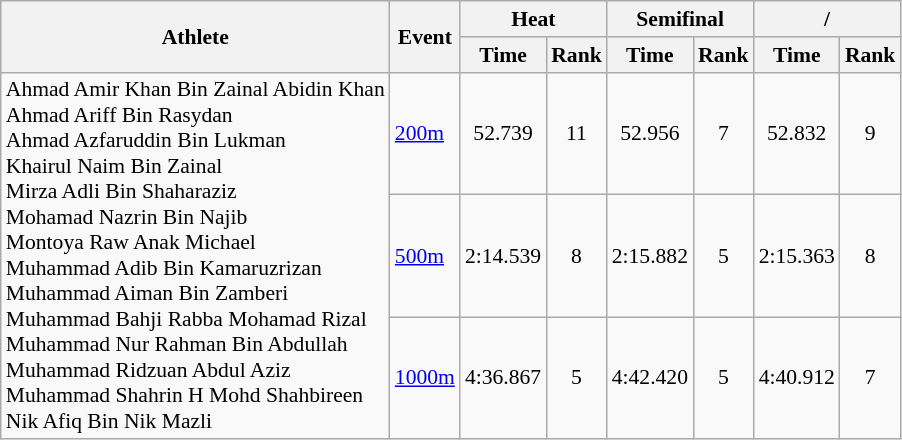<table class="wikitable" style="font-size:90%;text-align:center">
<tr>
<th rowspan="2">Athlete</th>
<th rowspan="2">Event</th>
<th colspan="2">Heat</th>
<th colspan="2">Semifinal</th>
<th colspan="2"> / </th>
</tr>
<tr>
<th>Time</th>
<th>Rank</th>
<th>Time</th>
<th>Rank</th>
<th>Time</th>
<th>Rank</th>
</tr>
<tr>
<td align="left" rowspan="3">Ahmad Amir Khan Bin Zainal Abidin Khan<br>Ahmad Ariff Bin Rasydan<br>Ahmad Azfaruddin Bin Lukman<br>Khairul Naim Bin Zainal<br>Mirza Adli Bin Shaharaziz<br>Mohamad Nazrin Bin Najib<br>Montoya Raw Anak Michael<br>Muhammad Adib Bin Kamaruzrizan<br>Muhammad Aiman Bin Zamberi<br>Muhammad Bahji Rabba Mohamad Rizal<br>Muhammad Nur Rahman Bin Abdullah<br>Muhammad Ridzuan Abdul Aziz<br>Muhammad Shahrin H Mohd Shahbireen<br>Nik Afiq Bin Nik Mazli</td>
<td align="left"><a href='#'>200m</a></td>
<td>52.739</td>
<td>11 <strong></strong></td>
<td>52.956</td>
<td>7 <strong></strong></td>
<td>52.832</td>
<td>9</td>
</tr>
<tr>
<td align="left"><a href='#'>500m</a></td>
<td>2:14.539</td>
<td>8 <strong></strong></td>
<td>2:15.882</td>
<td>5 <strong></strong></td>
<td>2:15.363</td>
<td>8</td>
</tr>
<tr>
<td align="left"><a href='#'>1000m</a></td>
<td>4:36.867</td>
<td>5 <strong></strong></td>
<td>4:42.420</td>
<td>5 <strong></strong></td>
<td>4:40.912</td>
<td>7</td>
</tr>
</table>
